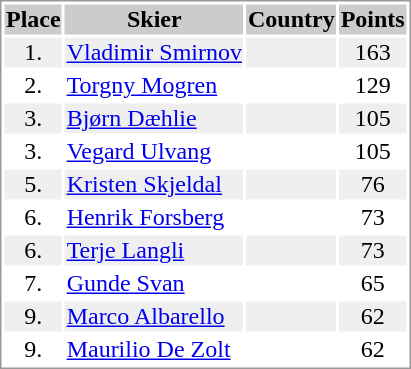<table border="0" style="border: 1px solid #999; background-color:#FFFFFF; text-align:center">
<tr align="center" bgcolor="#CCCCCC">
<th>Place</th>
<th>Skier</th>
<th>Country</th>
<th>Points</th>
</tr>
<tr bgcolor="#EFEFEF">
<td>1.</td>
<td align="left"><a href='#'>Vladimir Smirnov</a></td>
<td align="left"></td>
<td>163</td>
</tr>
<tr>
<td>2.</td>
<td align="left"><a href='#'>Torgny Mogren</a></td>
<td align="left"></td>
<td>129</td>
</tr>
<tr bgcolor="#EFEFEF">
<td>3.</td>
<td align="left"><a href='#'>Bjørn Dæhlie</a></td>
<td align="left"></td>
<td>105</td>
</tr>
<tr>
<td>3.</td>
<td align="left"><a href='#'>Vegard Ulvang</a></td>
<td align="left"></td>
<td>105</td>
</tr>
<tr bgcolor="#EFEFEF">
<td>5.</td>
<td align="left"><a href='#'>Kristen Skjeldal</a></td>
<td align="left"></td>
<td>76</td>
</tr>
<tr>
<td>6.</td>
<td align="left"><a href='#'>Henrik Forsberg</a></td>
<td align="left"></td>
<td>73</td>
</tr>
<tr bgcolor="#EFEFEF">
<td>6.</td>
<td align="left"><a href='#'>Terje Langli</a></td>
<td align="left"></td>
<td>73</td>
</tr>
<tr>
<td>7.</td>
<td align="left"><a href='#'>Gunde Svan</a></td>
<td align="left"></td>
<td>65</td>
</tr>
<tr bgcolor="#EFEFEF">
<td>9.</td>
<td align="left"><a href='#'>Marco Albarello</a></td>
<td align="left"></td>
<td>62</td>
</tr>
<tr>
<td>9.</td>
<td align="left"><a href='#'>Maurilio De Zolt</a></td>
<td align="left"></td>
<td>62</td>
</tr>
</table>
